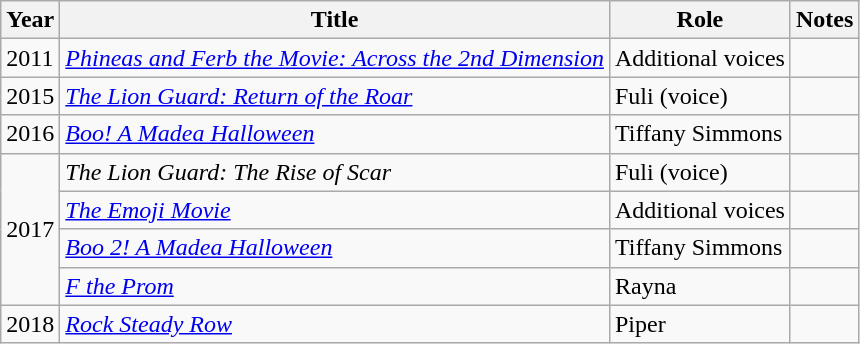<table class="wikitable">
<tr>
<th>Year</th>
<th>Title</th>
<th>Role</th>
<th>Notes</th>
</tr>
<tr>
<td>2011</td>
<td><em><a href='#'>Phineas and Ferb the Movie: Across the 2nd Dimension</a></em></td>
<td>Additional voices</td>
<td></td>
</tr>
<tr>
<td>2015</td>
<td><em><a href='#'>The Lion Guard: Return of the Roar</a></em></td>
<td>Fuli (voice)</td>
<td></td>
</tr>
<tr>
<td>2016</td>
<td><em><a href='#'>Boo! A Madea Halloween</a></em></td>
<td>Tiffany Simmons</td>
<td></td>
</tr>
<tr>
<td rowspan=4>2017</td>
<td><em>The Lion Guard: The Rise of Scar</em></td>
<td>Fuli (voice)</td>
<td></td>
</tr>
<tr>
<td><em><a href='#'>The Emoji Movie</a></em></td>
<td>Additional voices</td>
<td></td>
</tr>
<tr>
<td><em><a href='#'>Boo 2! A Madea Halloween</a></em></td>
<td>Tiffany Simmons</td>
<td></td>
</tr>
<tr>
<td><em><a href='#'>F the Prom</a></em></td>
<td>Rayna</td>
<td></td>
</tr>
<tr>
<td>2018</td>
<td><em><a href='#'>Rock Steady Row</a></em></td>
<td>Piper</td>
<td></td>
</tr>
</table>
